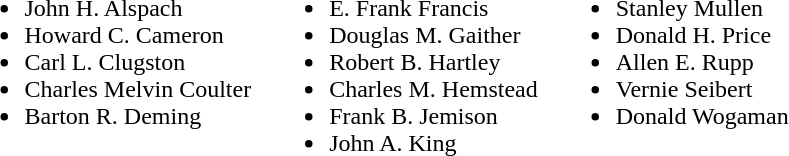<table border="0" cellpadding="5">
<tr valign="top">
<td><br><ul><li>John H. Alspach</li><li>Howard C. Cameron</li><li>Carl L. Clugston</li><li>Charles Melvin Coulter</li><li>Barton R. Deming</li></ul></td>
<td><br><ul><li>E. Frank Francis</li><li>Douglas M. Gaither</li><li>Robert B. Hartley</li><li>Charles M. Hemstead</li><li>Frank B. Jemison</li><li>John A. King</li></ul></td>
<td><br><ul><li>Stanley Mullen</li><li>Donald H. Price</li><li>Allen E. Rupp</li><li>Vernie Seibert</li><li>Donald Wogaman</li></ul></td>
</tr>
</table>
